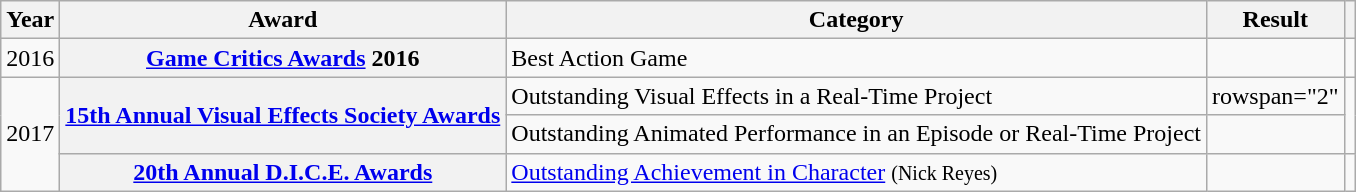<table class="wikitable sortable plainrowheaders">
<tr>
<th scope="col">Year</th>
<th scope="col">Award</th>
<th scope="col">Category</th>
<th scope="col">Result</th>
<th scope="col" class="unsortable"></th>
</tr>
<tr>
<td style="text-align:center;">2016</td>
<th scope="row"><a href='#'>Game Critics Awards</a> 2016</th>
<td>Best Action Game</td>
<td></td>
<td></td>
</tr>
<tr>
<td style="text-align:center;" rowspan="3">2017</td>
<th scope="row" rowspan="2"><a href='#'>15th Annual Visual Effects Society Awards</a></th>
<td>Outstanding Visual Effects in a Real-Time Project</td>
<td>rowspan="2" </td>
<td rowspan="2"></td>
</tr>
<tr>
<td>Outstanding Animated Performance in an Episode or Real-Time Project</td>
</tr>
<tr>
<th scope="row"><a href='#'>20th Annual D.I.C.E. Awards</a></th>
<td><a href='#'>Outstanding Achievement in Character</a> <small>(Nick Reyes)</small></td>
<td></td>
<td></td>
</tr>
</table>
